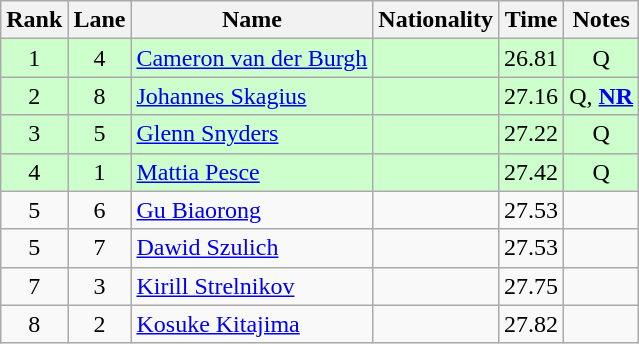<table class="wikitable sortable" style="text-align:center">
<tr>
<th>Rank</th>
<th>Lane</th>
<th>Name</th>
<th>Nationality</th>
<th>Time</th>
<th>Notes</th>
</tr>
<tr bgcolor=ccffcc>
<td>1</td>
<td>4</td>
<td align=left><a href='#'>Cameron van der Burgh</a></td>
<td align=left></td>
<td>26.81</td>
<td>Q</td>
</tr>
<tr bgcolor=ccffcc>
<td>2</td>
<td>8</td>
<td align=left><a href='#'>Johannes Skagius</a></td>
<td align=left></td>
<td>27.16</td>
<td>Q, <strong><a href='#'>NR</a></strong></td>
</tr>
<tr bgcolor=ccffcc>
<td>3</td>
<td>5</td>
<td align=left><a href='#'>Glenn Snyders</a></td>
<td align=left></td>
<td>27.22</td>
<td>Q</td>
</tr>
<tr bgcolor=ccffcc>
<td>4</td>
<td>1</td>
<td align=left><a href='#'>Mattia Pesce</a></td>
<td align=left></td>
<td>27.42</td>
<td>Q</td>
</tr>
<tr>
<td>5</td>
<td>6</td>
<td align=left><a href='#'>Gu Biaorong</a></td>
<td align=left></td>
<td>27.53</td>
<td></td>
</tr>
<tr>
<td>5</td>
<td>7</td>
<td align=left><a href='#'>Dawid Szulich</a></td>
<td align=left></td>
<td>27.53</td>
<td></td>
</tr>
<tr>
<td>7</td>
<td>3</td>
<td align=left><a href='#'>Kirill Strelnikov</a></td>
<td align=left></td>
<td>27.75</td>
<td></td>
</tr>
<tr>
<td>8</td>
<td>2</td>
<td align=left><a href='#'>Kosuke Kitajima</a></td>
<td align=left></td>
<td>27.82</td>
<td></td>
</tr>
</table>
